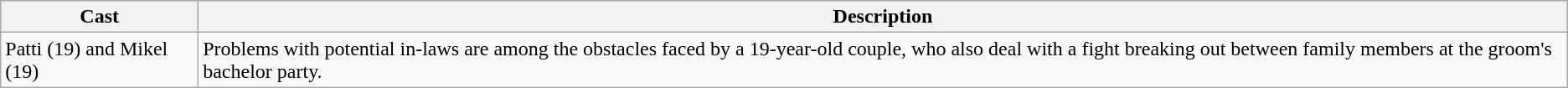<table class="wikitable">
<tr>
<th>Cast</th>
<th>Description</th>
</tr>
<tr>
<td>Patti (19) and Mikel (19)</td>
<td>Problems with potential in-laws are among the obstacles faced by a 19-year-old couple, who also deal with a fight breaking out between family members at the groom's bachelor party.</td>
</tr>
</table>
